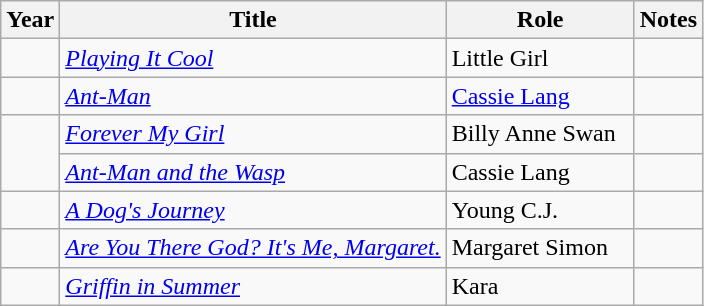<table class="wikitable sortable">
<tr>
<th>Year</th>
<th>Title</th>
<th width=118>Role</th>
<th>Notes</th>
</tr>
<tr>
<td></td>
<td><em><a href='#'>Playing It Cool</a></em></td>
<td>Little Girl</td>
<td></td>
</tr>
<tr>
<td></td>
<td><em><a href='#'>Ant-Man</a></em></td>
<td><a href='#'>Cassie Lang</a></td>
<td></td>
</tr>
<tr>
<td rowspan=2></td>
<td><em><a href='#'>Forever My Girl</a></em></td>
<td>Billy Anne Swan</td>
<td></td>
</tr>
<tr>
<td><em><a href='#'>Ant-Man and the Wasp</a></em></td>
<td>Cassie Lang</td>
<td></td>
</tr>
<tr>
<td></td>
<td><em><a href='#'>A Dog's Journey</a></em></td>
<td>Young C.J.</td>
<td></td>
</tr>
<tr>
<td></td>
<td><em><a href='#'>Are You There God? It's Me, Margaret.</a></em></td>
<td>Margaret Simon</td>
<td></td>
</tr>
<tr>
<td></td>
<td><em><a href='#'>Griffin in Summer</a></em></td>
<td>Kara</td>
<td></td>
</tr>
</table>
